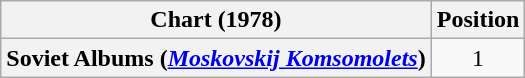<table class="wikitable plainrowheaders" style="text-align:center">
<tr>
<th scope="col">Chart (1978)</th>
<th scope="col">Position</th>
</tr>
<tr>
<th scope="row">Soviet Albums (<em><a href='#'>Moskovskij Komsomolets</a></em>)</th>
<td>1</td>
</tr>
</table>
